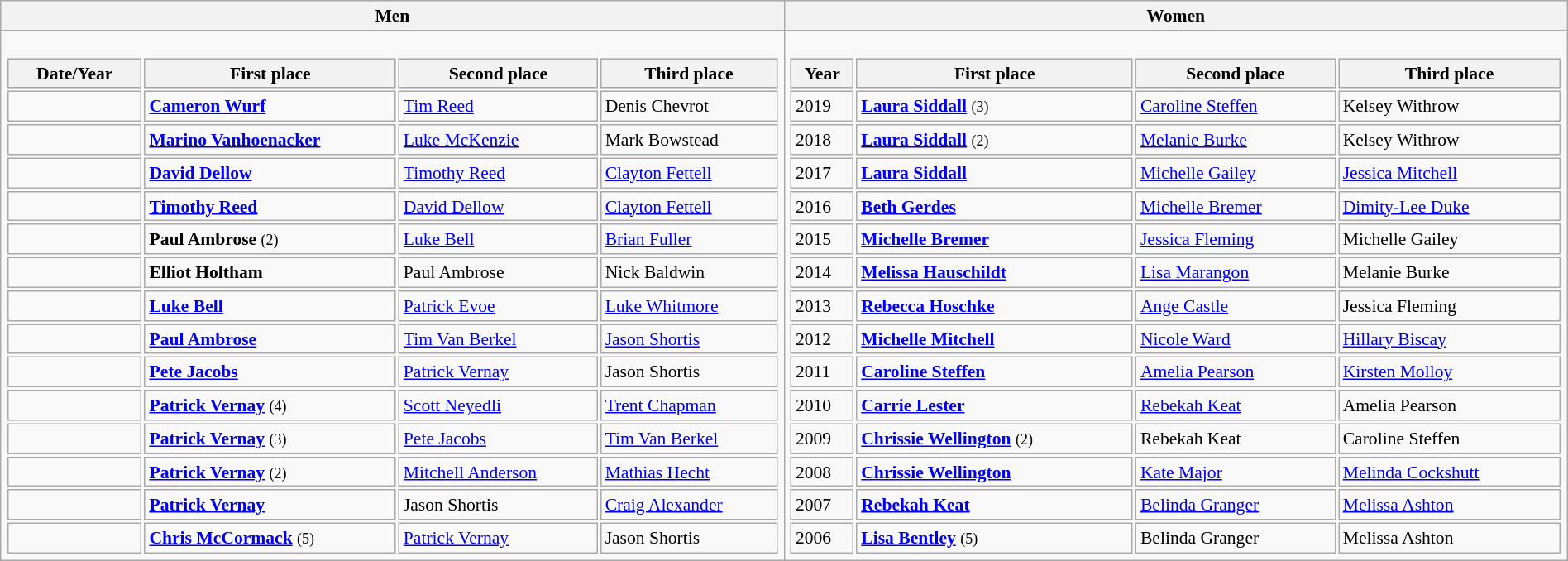<table class="wikitable toptextcells" style="width:100%; font-size:90%">
<tr style="background-color:#cccccc">
<th style="width:50%">Men</th>
<th style="width:50%">Women</th>
</tr>
<tr>
<td><br><table class="toptextcells" style="width:100%">
<tr style="background-color:#cccccc">
<th style="width:7em">Date/Year</th>
<th>First place</th>
<th>Second place</th>
<th>Third place</th>
</tr>
<tr>
<td style="text-align:right"></td>
<td> <strong><a href='#'>Cameron Wurf</a> </strong></td>
<td> <a href='#'>Tim Reed</a></td>
<td> Denis Chevrot</td>
</tr>
<tr>
<td style="text-align:right"></td>
<td> <strong><a href='#'>Marino Vanhoenacker</a></strong></td>
<td> <a href='#'>Luke McKenzie</a></td>
<td> Mark Bowstead</td>
</tr>
<tr>
<td style="text-align:right"></td>
<td> <strong><a href='#'>David Dellow</a></strong></td>
<td> <a href='#'>Timothy Reed</a></td>
<td> <a href='#'>Clayton Fettell</a></td>
</tr>
<tr>
<td style="text-align:right"></td>
<td> <strong><a href='#'>Timothy Reed</a></strong></td>
<td> <a href='#'>David Dellow</a></td>
<td> <a href='#'>Clayton Fettell</a></td>
</tr>
<tr>
<td style="text-align:right"></td>
<td> <strong>Paul Ambrose</strong> <small>(2)</small></td>
<td> <a href='#'>Luke Bell</a></td>
<td> <a href='#'>Brian Fuller</a></td>
</tr>
<tr>
<td style="text-align:right"></td>
<td> <strong>Elliot Holtham</strong></td>
<td> Paul Ambrose</td>
<td> Nick Baldwin</td>
</tr>
<tr>
<td style="text-align:right"></td>
<td> <strong><a href='#'>Luke Bell</a></strong></td>
<td> <a href='#'>Patrick Evoe</a></td>
<td> <a href='#'>Luke Whitmore</a></td>
</tr>
<tr>
<td style="text-align:right"></td>
<td> <strong><a href='#'>Paul Ambrose</a></strong></td>
<td> <a href='#'>Tim Van Berkel</a></td>
<td> <a href='#'>Jason Shortis</a></td>
</tr>
<tr>
<td style="text-align:right"></td>
<td> <strong><a href='#'>Pete Jacobs</a></strong></td>
<td> <a href='#'>Patrick Vernay</a></td>
<td> Jason Shortis</td>
</tr>
<tr>
<td style="text-align:right"></td>
<td> <strong><a href='#'>Patrick Vernay</a></strong> <small>(4)</small></td>
<td> <a href='#'>Scott Neyedli</a></td>
<td> <a href='#'>Trent Chapman</a></td>
</tr>
<tr>
<td style="text-align:right"></td>
<td> <strong><a href='#'>Patrick Vernay</a></strong> <small>(3)</small></td>
<td> <a href='#'>Pete Jacobs</a></td>
<td> <a href='#'>Tim Van Berkel</a></td>
</tr>
<tr>
<td style="text-align:right"></td>
<td> <strong><a href='#'>Patrick Vernay</a></strong> <small>(2)</small></td>
<td> <a href='#'>Mitchell Anderson</a></td>
<td> <a href='#'>Mathias Hecht</a></td>
</tr>
<tr>
<td style="text-align:right"></td>
<td> <strong><a href='#'>Patrick Vernay</a></strong></td>
<td> Jason Shortis</td>
<td> <a href='#'>Craig Alexander</a></td>
</tr>
<tr>
<td style="text-align:right"></td>
<td> <strong><a href='#'>Chris McCormack</a></strong> <small>(5)</small></td>
<td> <a href='#'>Patrick Vernay</a></td>
<td> Jason Shortis</td>
</tr>
</table>
</td>
<td><br><table class="toptextcells" style="width:100%">
<tr style="background-color:#cccccc">
<th style="width:3em">Year</th>
<th>First place</th>
<th>Second place</th>
<th>Third place</th>
</tr>
<tr>
<td>2019</td>
<td> <strong><a href='#'>Laura Siddall</a></strong> <small>(3)</small></td>
<td> <a href='#'>Caroline Steffen</a></td>
<td> Kelsey Withrow</td>
</tr>
<tr>
<td>2018</td>
<td> <strong><a href='#'>Laura Siddall</a></strong> <small>(2)</small></td>
<td> <a href='#'>Melanie Burke</a></td>
<td> Kelsey Withrow</td>
</tr>
<tr>
<td>2017</td>
<td> <strong><a href='#'>Laura Siddall</a></strong></td>
<td> <a href='#'>Michelle Gailey</a></td>
<td> <a href='#'>Jessica Mitchell</a></td>
</tr>
<tr>
<td>2016</td>
<td> <strong><a href='#'>Beth Gerdes</a></strong></td>
<td> <a href='#'>Michelle Bremer</a></td>
<td> <a href='#'>Dimity-Lee Duke</a></td>
</tr>
<tr>
<td>2015</td>
<td> <strong><a href='#'>Michelle Bremer</a></strong></td>
<td> <a href='#'>Jessica Fleming</a></td>
<td> Michelle Gailey</td>
</tr>
<tr>
<td>2014</td>
<td> <strong><a href='#'>Melissa Hauschildt</a></strong></td>
<td> <a href='#'>Lisa Marangon</a></td>
<td> Melanie Burke</td>
</tr>
<tr>
<td>2013</td>
<td> <strong><a href='#'>Rebecca Hoschke</a></strong></td>
<td> <a href='#'>Ange Castle</a></td>
<td> Jessica Fleming</td>
</tr>
<tr>
<td>2012</td>
<td> <strong><a href='#'>Michelle Mitchell</a></strong></td>
<td> <a href='#'>Nicole Ward</a></td>
<td> <a href='#'>Hillary Biscay</a></td>
</tr>
<tr>
<td>2011</td>
<td> <strong><a href='#'>Caroline Steffen</a></strong></td>
<td> <a href='#'>Amelia Pearson</a></td>
<td> <a href='#'>Kirsten Molloy</a></td>
</tr>
<tr>
<td>2010</td>
<td> <strong><a href='#'>Carrie Lester</a></strong></td>
<td> <a href='#'>Rebekah Keat</a></td>
<td> Amelia Pearson</td>
</tr>
<tr>
<td>2009</td>
<td> <strong><a href='#'>Chrissie Wellington</a></strong> <small>(2)</small></td>
<td> Rebekah Keat</td>
<td> Caroline Steffen</td>
</tr>
<tr>
<td>2008</td>
<td> <strong><a href='#'>Chrissie Wellington</a></strong></td>
<td> <a href='#'>Kate Major</a></td>
<td> <a href='#'>Melinda Cockshutt</a></td>
</tr>
<tr>
<td>2007</td>
<td> <strong><a href='#'>Rebekah Keat</a></strong></td>
<td> <a href='#'>Belinda Granger</a></td>
<td> <a href='#'>Melissa Ashton</a></td>
</tr>
<tr>
<td>2006</td>
<td> <strong><a href='#'>Lisa Bentley</a></strong> <small>(5)</small></td>
<td> Belinda Granger</td>
<td> Melissa Ashton</td>
</tr>
</table>
</td>
</tr>
</table>
